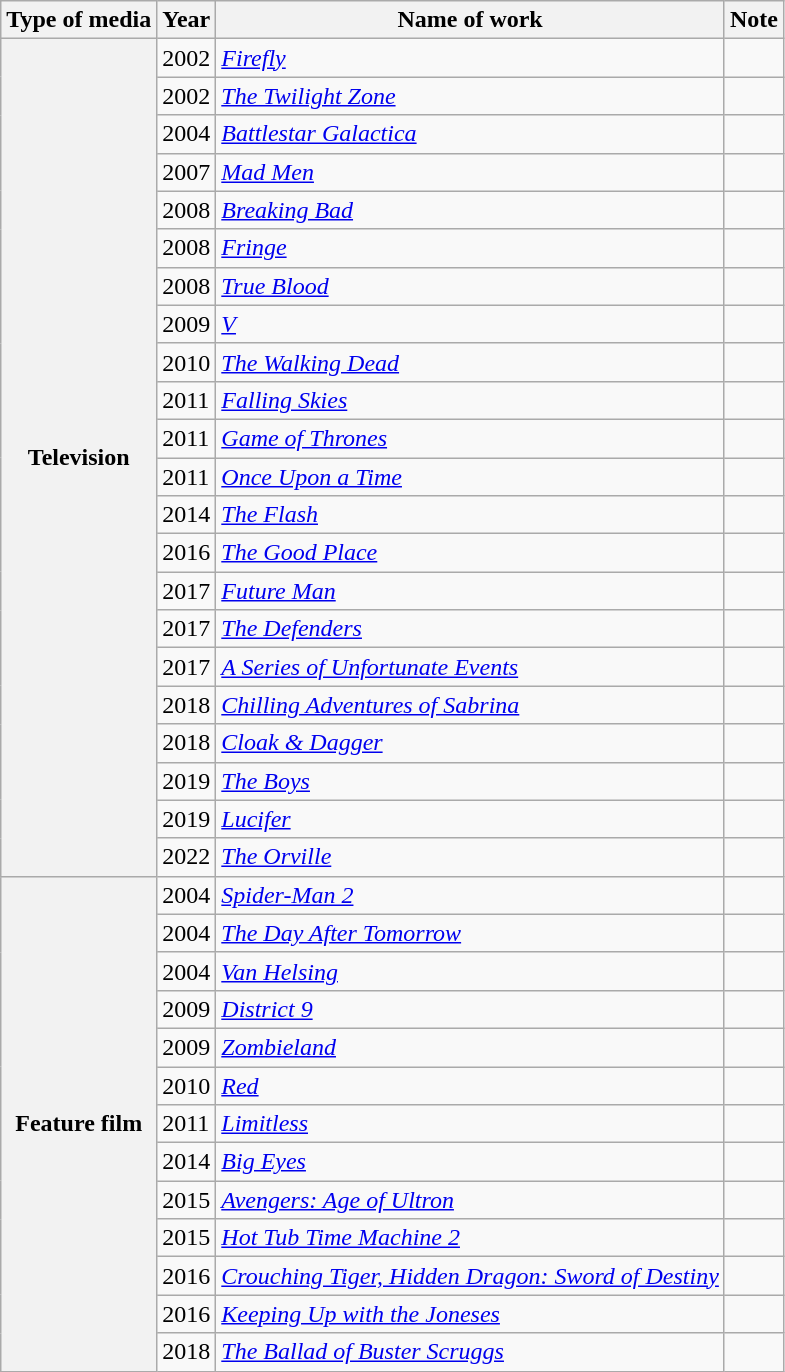<table class="wikitable">
<tr>
<th>Type of media</th>
<th>Year</th>
<th>Name of work</th>
<th>Note</th>
</tr>
<tr>
<th rowspan="22">Television</th>
<td>2002</td>
<td><em><a href='#'>Firefly</a></em></td>
<td></td>
</tr>
<tr>
<td>2002</td>
<td><em><a href='#'>The Twilight Zone</a></em></td>
<td></td>
</tr>
<tr>
<td>2004</td>
<td><em><a href='#'>Battlestar Galactica</a></em></td>
<td></td>
</tr>
<tr>
<td>2007</td>
<td><em><a href='#'>Mad Men</a></em></td>
<td></td>
</tr>
<tr>
<td>2008</td>
<td><em><a href='#'>Breaking Bad</a></em></td>
<td></td>
</tr>
<tr>
<td>2008</td>
<td><em><a href='#'>Fringe</a></em></td>
<td></td>
</tr>
<tr>
<td>2008</td>
<td><em><a href='#'>True Blood</a></em></td>
<td></td>
</tr>
<tr>
<td>2009</td>
<td><em><a href='#'>V</a></em></td>
<td></td>
</tr>
<tr>
<td>2010</td>
<td><em><a href='#'>The Walking Dead</a></em></td>
<td></td>
</tr>
<tr>
<td>2011</td>
<td><em><a href='#'>Falling Skies</a></em></td>
<td></td>
</tr>
<tr>
<td>2011</td>
<td><em><a href='#'>Game of Thrones</a></em></td>
<td></td>
</tr>
<tr>
<td>2011</td>
<td><em><a href='#'>Once Upon a Time</a></em></td>
<td></td>
</tr>
<tr>
<td>2014</td>
<td><em><a href='#'>The Flash</a></em></td>
<td></td>
</tr>
<tr>
<td>2016</td>
<td><em><a href='#'>The Good Place</a></em></td>
<td></td>
</tr>
<tr>
<td>2017</td>
<td><em><a href='#'>Future Man</a></em></td>
<td></td>
</tr>
<tr>
<td>2017</td>
<td><em><a href='#'>The Defenders</a></em></td>
<td></td>
</tr>
<tr>
<td>2017</td>
<td><em><a href='#'>A Series of Unfortunate Events</a></em></td>
<td></td>
</tr>
<tr>
<td>2018</td>
<td><em><a href='#'>Chilling Adventures of Sabrina</a></em></td>
<td></td>
</tr>
<tr>
<td>2018</td>
<td><em><a href='#'>Cloak & Dagger</a></em></td>
<td></td>
</tr>
<tr>
<td>2019</td>
<td><em><a href='#'>The Boys</a></em></td>
<td></td>
</tr>
<tr>
<td>2019</td>
<td><em><a href='#'>Lucifer</a></em></td>
<td></td>
</tr>
<tr>
<td>2022</td>
<td><em><a href='#'>The Orville</a></em></td>
<td></td>
</tr>
<tr>
<th rowspan="13">Feature film</th>
<td>2004</td>
<td><em><a href='#'>Spider-Man 2</a></em></td>
<td></td>
</tr>
<tr>
<td>2004</td>
<td><em><a href='#'>The Day After Tomorrow</a></em></td>
<td></td>
</tr>
<tr>
<td>2004</td>
<td><em><a href='#'>Van Helsing</a></em></td>
<td></td>
</tr>
<tr>
<td>2009</td>
<td><em><a href='#'>District 9</a></em></td>
<td></td>
</tr>
<tr>
<td>2009</td>
<td><em><a href='#'>Zombieland</a></em></td>
<td></td>
</tr>
<tr>
<td>2010</td>
<td><em><a href='#'>Red</a></em></td>
<td></td>
</tr>
<tr>
<td>2011</td>
<td><em><a href='#'>Limitless</a></em></td>
<td></td>
</tr>
<tr>
<td>2014</td>
<td><em><a href='#'>Big Eyes</a></em></td>
<td></td>
</tr>
<tr>
<td>2015</td>
<td><em><a href='#'>Avengers: Age of Ultron</a></em></td>
<td></td>
</tr>
<tr>
<td>2015</td>
<td><em><a href='#'>Hot Tub Time Machine 2</a></em></td>
<td></td>
</tr>
<tr>
<td>2016</td>
<td><em><a href='#'>Crouching Tiger, Hidden Dragon: Sword of Destiny</a></em></td>
<td></td>
</tr>
<tr>
<td>2016</td>
<td><em><a href='#'>Keeping Up with the Joneses</a></em></td>
<td></td>
</tr>
<tr>
<td>2018</td>
<td><em><a href='#'>The Ballad of Buster Scruggs</a></em></td>
<td></td>
</tr>
</table>
